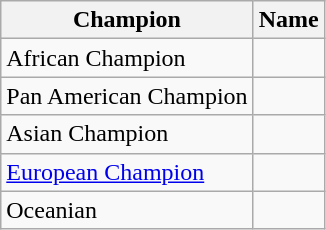<table class="wikitable">
<tr>
<th>Champion</th>
<th>Name</th>
</tr>
<tr>
<td>African Champion</td>
<td></td>
</tr>
<tr>
<td>Pan American Champion</td>
<td></td>
</tr>
<tr>
<td>Asian Champion</td>
<td></td>
</tr>
<tr>
<td><a href='#'>European Champion</a></td>
<td></td>
</tr>
<tr>
<td>Oceanian</td>
<td></td>
</tr>
</table>
